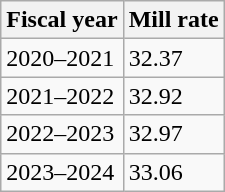<table class="wikitable" style="display: inline-table;">
<tr>
<th>Fiscal year</th>
<th>Mill rate</th>
</tr>
<tr>
<td>2020–2021</td>
<td>32.37</td>
</tr>
<tr>
<td>2021–2022</td>
<td>32.92</td>
</tr>
<tr>
<td>2022–2023</td>
<td>32.97</td>
</tr>
<tr>
<td>2023–2024</td>
<td>33.06</td>
</tr>
</table>
